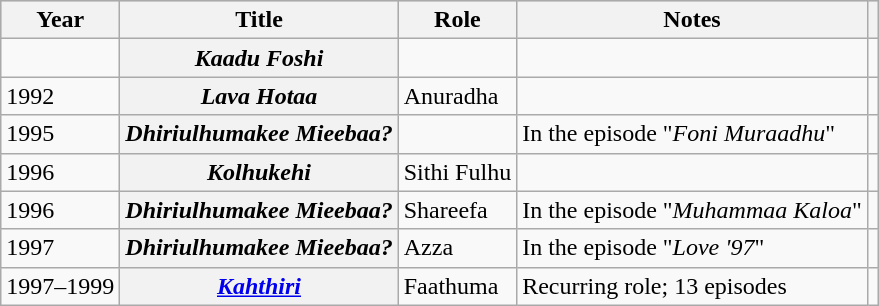<table class="wikitable sortable plainrowheaders">
<tr style="background:#ccc; text-align:center;">
<th scope="col">Year</th>
<th scope="col">Title</th>
<th scope="col">Role</th>
<th scope="col">Notes</th>
<th scope="col" class="unsortable"></th>
</tr>
<tr>
<td></td>
<th scope="row"><em>Kaadu Foshi</em></th>
<td></td>
<td></td>
<td style="text-align: center;"></td>
</tr>
<tr>
<td>1992</td>
<th scope="row"><em>Lava Hotaa</em></th>
<td>Anuradha</td>
<td></td>
<td style="text-align: center;"></td>
</tr>
<tr>
<td>1995</td>
<th scope="row"><em>Dhiriulhumakee Mieebaa?</em></th>
<td></td>
<td>In the episode "<em>Foni Muraadhu</em>"</td>
<td style="text-align: center;"></td>
</tr>
<tr>
<td>1996</td>
<th scope="row"><em>Kolhukehi</em></th>
<td>Sithi Fulhu</td>
<td></td>
<td style="text-align: center;"></td>
</tr>
<tr>
<td>1996</td>
<th scope="row"><em>Dhiriulhumakee Mieebaa?</em></th>
<td>Shareefa</td>
<td>In the episode "<em>Muhammaa Kaloa</em>"</td>
<td style="text-align: center;"></td>
</tr>
<tr>
<td>1997</td>
<th scope="row"><em>Dhiriulhumakee Mieebaa?</em></th>
<td>Azza</td>
<td>In the episode "<em>Love '97</em>"</td>
<td style="text-align: center;"></td>
</tr>
<tr>
<td>1997–1999</td>
<th scope="row"><em><a href='#'>Kahthiri</a></em></th>
<td>Faathuma</td>
<td>Recurring role; 13 episodes</td>
<td style="text-align: center;"></td>
</tr>
</table>
